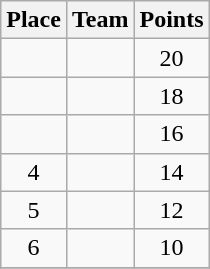<table class="wikitable" style="text-align:center; padding-bottom:0;">
<tr>
<th>Place</th>
<th style="text-align:left;">Team</th>
<th>Points</th>
</tr>
<tr>
<td></td>
<td align=left></td>
<td>20</td>
</tr>
<tr>
<td></td>
<td align=left></td>
<td>18</td>
</tr>
<tr>
<td></td>
<td align=left></td>
<td>16</td>
</tr>
<tr>
<td>4</td>
<td align=left></td>
<td>14</td>
</tr>
<tr>
<td>5</td>
<td align=left></td>
<td>12</td>
</tr>
<tr>
<td>6</td>
<td align=left></td>
<td>10</td>
</tr>
<tr>
</tr>
</table>
